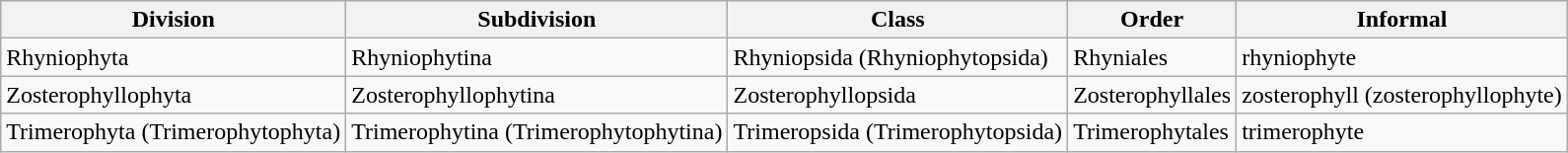<table class="wikitable">
<tr>
<th>Division</th>
<th>Subdivision</th>
<th>Class</th>
<th>Order</th>
<th>Informal</th>
</tr>
<tr>
<td>Rhyniophyta</td>
<td>Rhyniophytina</td>
<td>Rhyniopsida (Rhyniophytopsida)</td>
<td>Rhyniales</td>
<td>rhyniophyte</td>
</tr>
<tr>
<td>Zosterophyllophyta</td>
<td>Zosterophyllophytina</td>
<td>Zosterophyllopsida</td>
<td>Zosterophyllales</td>
<td>zosterophyll (zosterophyllophyte)</td>
</tr>
<tr>
<td>Trimerophyta (Trimerophytophyta)</td>
<td>Trimerophytina (Trimerophytophytina)</td>
<td>Trimeropsida (Trimerophytopsida)</td>
<td>Trimerophytales</td>
<td>trimerophyte</td>
</tr>
</table>
